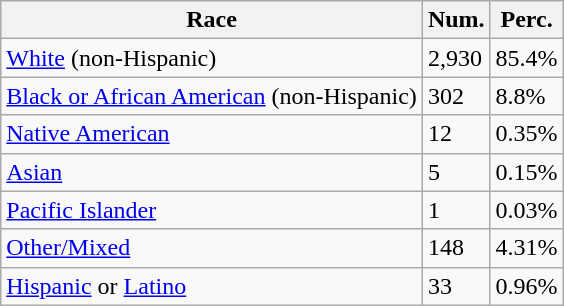<table class="wikitable">
<tr>
<th>Race</th>
<th>Num.</th>
<th>Perc.</th>
</tr>
<tr>
<td><a href='#'>White</a> (non-Hispanic)</td>
<td>2,930</td>
<td>85.4%</td>
</tr>
<tr>
<td><a href='#'>Black or African American</a> (non-Hispanic)</td>
<td>302</td>
<td>8.8%</td>
</tr>
<tr>
<td><a href='#'>Native American</a></td>
<td>12</td>
<td>0.35%</td>
</tr>
<tr>
<td><a href='#'>Asian</a></td>
<td>5</td>
<td>0.15%</td>
</tr>
<tr>
<td><a href='#'>Pacific Islander</a></td>
<td>1</td>
<td>0.03%</td>
</tr>
<tr>
<td><a href='#'>Other/Mixed</a></td>
<td>148</td>
<td>4.31%</td>
</tr>
<tr>
<td><a href='#'>Hispanic</a> or <a href='#'>Latino</a></td>
<td>33</td>
<td>0.96%</td>
</tr>
</table>
